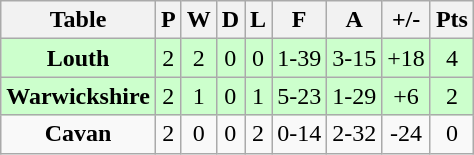<table class="wikitable">
<tr>
<th>Table</th>
<th>P</th>
<th>W</th>
<th>D</th>
<th>L</th>
<th>F</th>
<th>A</th>
<th>+/-</th>
<th>Pts</th>
</tr>
<tr align="center" style="background:#ccffcc;">
<td><strong>Louth</strong></td>
<td>2</td>
<td>2</td>
<td>0</td>
<td>0</td>
<td>1-39</td>
<td>3-15</td>
<td>+18</td>
<td>4</td>
</tr>
<tr align="center" style="background:#ccffcc;">
<td><strong>Warwickshire</strong></td>
<td>2</td>
<td>1</td>
<td>0</td>
<td>1</td>
<td>5-23</td>
<td>1-29</td>
<td>+6</td>
<td>2</td>
</tr>
<tr align="center">
<td><strong>Cavan</strong></td>
<td>2</td>
<td>0</td>
<td>0</td>
<td>2</td>
<td>0-14</td>
<td>2-32</td>
<td>-24</td>
<td>0</td>
</tr>
</table>
